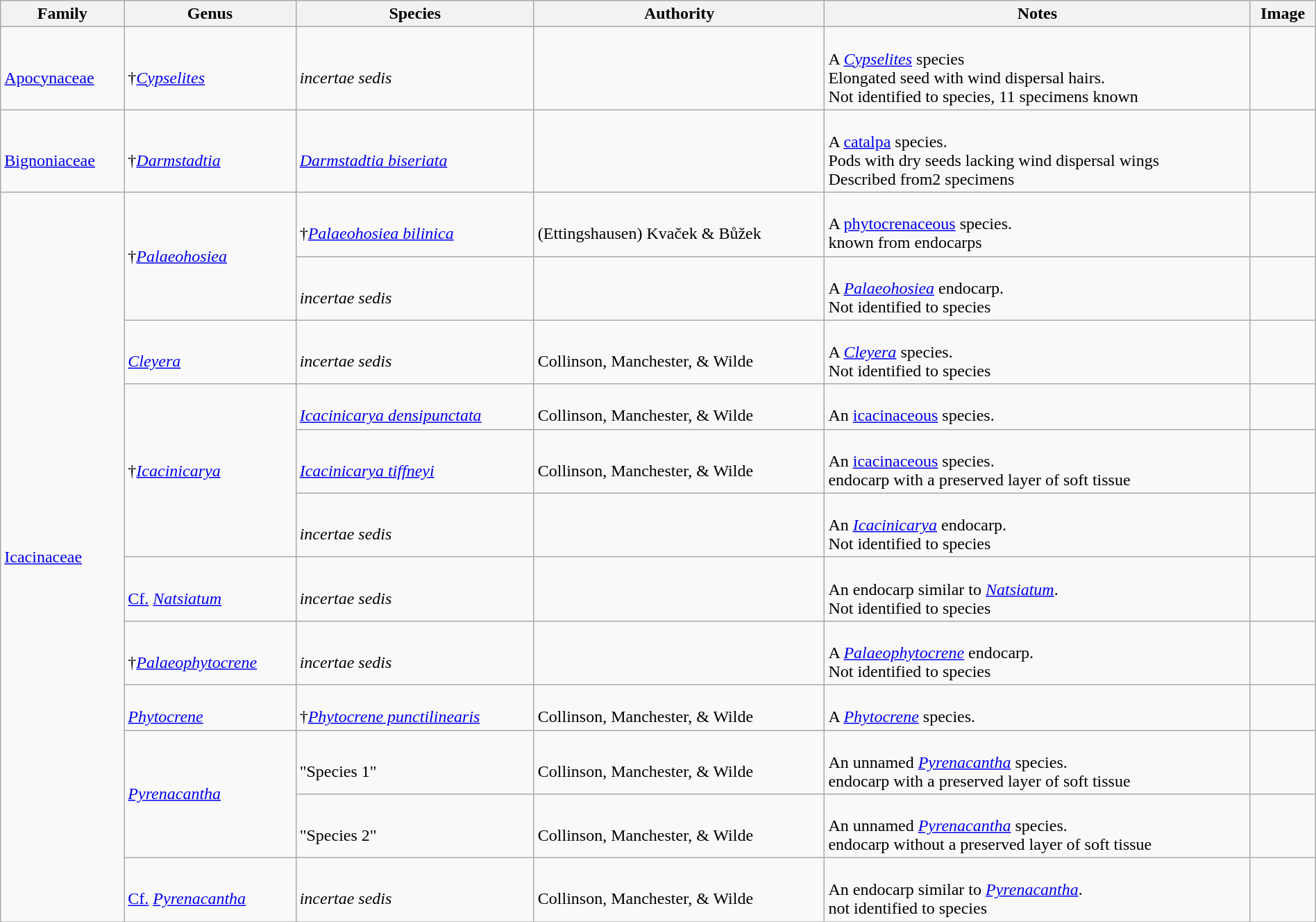<table class="wikitable" align="center" width="100%">
<tr>
<th>Family</th>
<th>Genus</th>
<th>Species</th>
<th>Authority</th>
<th>Notes</th>
<th>Image</th>
</tr>
<tr>
<td><br><a href='#'>Apocynaceae</a></td>
<td><br>†<em><a href='#'>Cypselites</a></em></td>
<td><br><em>incertae sedis</em></td>
<td></td>
<td><br>A <em><a href='#'>Cypselites</a></em> species<br>Elongated seed with wind dispersal hairs.<br>Not identified to species, 11 specimens known</td>
<td></td>
</tr>
<tr>
<td><br><a href='#'>Bignoniaceae</a></td>
<td><br>†<em><a href='#'>Darmstadtia</a></em></td>
<td><br><em><a href='#'>Darmstadtia biseriata</a></em></td>
<td></td>
<td><br>A <a href='#'>catalpa</a> species.<br> Pods with dry seeds lacking wind dispersal wings<br> Described from2 specimens</td>
<td></td>
</tr>
<tr>
<td rowspan=12><a href='#'>Icacinaceae</a></td>
<td rowspan=2>†<em><a href='#'>Palaeohosiea</a></em></td>
<td><br>†<em><a href='#'>Palaeohosiea bilinica</a></em></td>
<td><br>(Ettingshausen) Kvaček & Bůžek</td>
<td><br>A <a href='#'>phytocrenaceous</a> species.<br>known from endocarps</td>
<td></td>
</tr>
<tr>
<td><br><em>incertae sedis</em></td>
<td></td>
<td><br>A <em><a href='#'>Palaeohosiea</a></em> endocarp.<br>Not identified to species</td>
<td></td>
</tr>
<tr>
<td><br><em><a href='#'>Cleyera</a></em></td>
<td><br><em>incertae sedis</em></td>
<td><br>Collinson, Manchester, & Wilde</td>
<td><br>A <em><a href='#'>Cleyera</a></em> species.<br>Not identified to species</td>
<td></td>
</tr>
<tr>
<td rowspan=3>†<em><a href='#'>Icacinicarya</a></em></td>
<td><br><em><a href='#'>Icacinicarya densipunctata</a></em></td>
<td><br>Collinson, Manchester, & Wilde</td>
<td><br>An <a href='#'>icacinaceous</a> species.</td>
<td></td>
</tr>
<tr>
<td><br><em><a href='#'>Icacinicarya tiffneyi</a></em></td>
<td><br>Collinson, Manchester, & Wilde</td>
<td><br>An <a href='#'>icacinaceous</a> species.<br> endocarp with a preserved layer of soft tissue</td>
<td></td>
</tr>
<tr>
<td><br><em>incertae sedis</em></td>
<td></td>
<td><br>An <em><a href='#'>Icacinicarya</a></em> endocarp.<br>Not identified to species</td>
<td></td>
</tr>
<tr>
<td><br><a href='#'>Cf.</a> <em><a href='#'>Natsiatum</a></em></td>
<td><br><em>incertae sedis</em></td>
<td></td>
<td><br>An endocarp similar to <em><a href='#'>Natsiatum</a></em>.<br>Not identified to species</td>
<td></td>
</tr>
<tr>
<td><br>†<em><a href='#'>Palaeophytocrene</a></em></td>
<td><br><em>incertae sedis</em></td>
<td></td>
<td><br>A <em><a href='#'>Palaeophytocrene</a></em> endocarp.<br>Not identified to species</td>
<td></td>
</tr>
<tr>
<td><br><em><a href='#'>Phytocrene</a></em></td>
<td><br>†<em><a href='#'>Phytocrene punctilinearis</a></em></td>
<td><br>Collinson, Manchester, & Wilde</td>
<td><br>A <em><a href='#'>Phytocrene</a></em> species.</td>
<td></td>
</tr>
<tr>
<td rowspan=2><em><a href='#'>Pyrenacantha</a></em></td>
<td><br>"Species 1"</td>
<td><br>Collinson, Manchester, & Wilde</td>
<td><br>An unnamed <em><a href='#'>Pyrenacantha</a></em> species.<br> endocarp with a preserved layer of soft tissue</td>
<td></td>
</tr>
<tr>
<td><br>"Species 2"</td>
<td><br>Collinson, Manchester, & Wilde</td>
<td><br>An unnamed <em><a href='#'>Pyrenacantha</a></em> species.<br> endocarp without a preserved layer of soft tissue</td>
<td></td>
</tr>
<tr>
<td><br><a href='#'>Cf.</a> <em><a href='#'>Pyrenacantha</a></em></td>
<td><br><em>incertae sedis</em></td>
<td><br>Collinson, Manchester, & Wilde</td>
<td><br>An endocarp similar to <em><a href='#'>Pyrenacantha</a></em>.<br>not identified to species</td>
<td></td>
</tr>
<tr>
</tr>
</table>
